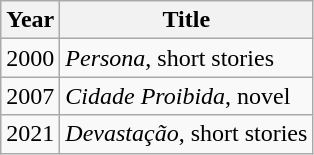<table class="wikitable">
<tr>
<th>Year</th>
<th>Title</th>
</tr>
<tr>
<td>2000</td>
<td><em>Persona</em>, short stories</td>
</tr>
<tr>
<td>2007</td>
<td><em>Cidade Proibida</em>, novel</td>
</tr>
<tr>
<td>2021</td>
<td><em>Devastação</em>, short stories</td>
</tr>
</table>
